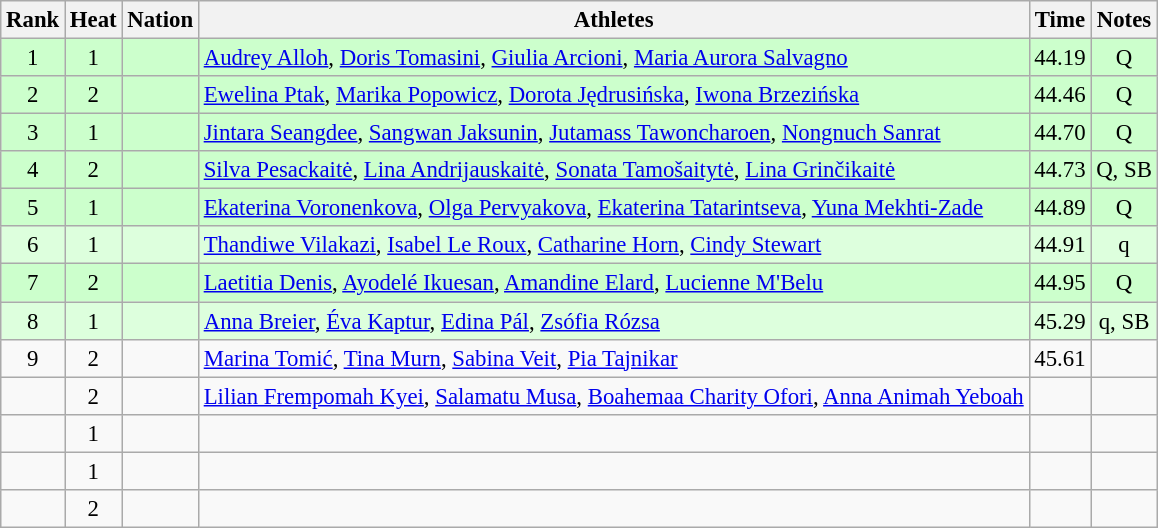<table class="wikitable sortable" style="text-align:center;font-size:95%">
<tr>
<th>Rank</th>
<th>Heat</th>
<th>Nation</th>
<th>Athletes</th>
<th>Time</th>
<th>Notes</th>
</tr>
<tr bgcolor=ccffcc>
<td>1</td>
<td>1</td>
<td align=left></td>
<td align=left><a href='#'>Audrey Alloh</a>, <a href='#'>Doris Tomasini</a>, <a href='#'>Giulia Arcioni</a>, <a href='#'>Maria Aurora Salvagno</a></td>
<td>44.19</td>
<td>Q</td>
</tr>
<tr bgcolor=ccffcc>
<td>2</td>
<td>2</td>
<td align=left></td>
<td align=left><a href='#'>Ewelina Ptak</a>, <a href='#'>Marika Popowicz</a>, <a href='#'>Dorota Jędrusińska</a>, <a href='#'>Iwona Brzezińska</a></td>
<td>44.46</td>
<td>Q</td>
</tr>
<tr bgcolor=ccffcc>
<td>3</td>
<td>1</td>
<td align=left></td>
<td align=left><a href='#'>Jintara Seangdee</a>, <a href='#'>Sangwan Jaksunin</a>, <a href='#'>Jutamass Tawoncharoen</a>, <a href='#'>Nongnuch Sanrat</a></td>
<td>44.70</td>
<td>Q</td>
</tr>
<tr bgcolor=ccffcc>
<td>4</td>
<td>2</td>
<td align=left></td>
<td align=left><a href='#'>Silva Pesackaitė</a>, <a href='#'>Lina Andrijauskaitė</a>, <a href='#'>Sonata Tamošaitytė</a>, <a href='#'>Lina Grinčikaitė</a></td>
<td>44.73</td>
<td>Q, SB</td>
</tr>
<tr bgcolor=ccffcc>
<td>5</td>
<td>1</td>
<td align=left></td>
<td align=left><a href='#'>Ekaterina Voronenkova</a>, <a href='#'>Olga Pervyakova</a>, <a href='#'>Ekaterina Tatarintseva</a>, <a href='#'>Yuna Mekhti-Zade</a></td>
<td>44.89</td>
<td>Q</td>
</tr>
<tr bgcolor=ddffdd>
<td>6</td>
<td>1</td>
<td align=left></td>
<td align=left><a href='#'>Thandiwe Vilakazi</a>, <a href='#'>Isabel Le Roux</a>, <a href='#'>Catharine Horn</a>, <a href='#'>Cindy Stewart</a></td>
<td>44.91</td>
<td>q</td>
</tr>
<tr bgcolor=ccffcc>
<td>7</td>
<td>2</td>
<td align=left></td>
<td align=left><a href='#'>Laetitia Denis</a>, <a href='#'>Ayodelé Ikuesan</a>, <a href='#'>Amandine Elard</a>, <a href='#'>Lucienne M'Belu</a></td>
<td>44.95</td>
<td>Q</td>
</tr>
<tr bgcolor=ddffdd>
<td>8</td>
<td>1</td>
<td align=left></td>
<td align=left><a href='#'>Anna Breier</a>, <a href='#'>Éva Kaptur</a>, <a href='#'>Edina Pál</a>, <a href='#'>Zsófia Rózsa</a></td>
<td>45.29</td>
<td>q, SB</td>
</tr>
<tr>
<td>9</td>
<td>2</td>
<td align=left></td>
<td align=left><a href='#'>Marina Tomić</a>, <a href='#'>Tina Murn</a>, <a href='#'>Sabina Veit</a>, <a href='#'>Pia Tajnikar</a></td>
<td>45.61</td>
<td></td>
</tr>
<tr>
<td></td>
<td>2</td>
<td align=left></td>
<td align=left><a href='#'>Lilian Frempomah Kyei</a>, <a href='#'>Salamatu Musa</a>, <a href='#'>Boahemaa Charity Ofori</a>, <a href='#'>Anna Animah Yeboah</a></td>
<td></td>
<td></td>
</tr>
<tr>
<td></td>
<td>1</td>
<td align=left></td>
<td align=left></td>
<td></td>
<td></td>
</tr>
<tr>
<td></td>
<td>1</td>
<td align=left></td>
<td align=left></td>
<td></td>
<td></td>
</tr>
<tr>
<td></td>
<td>2</td>
<td align=left></td>
<td align=left></td>
<td></td>
<td></td>
</tr>
</table>
